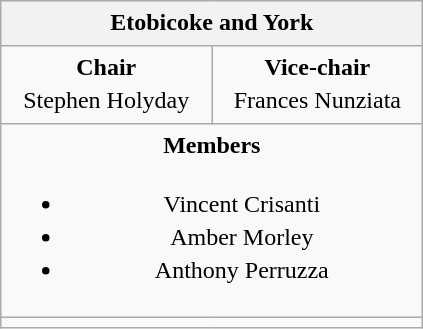<table class="wikitable" style="line-height:1.4em; text-align:center;">
<tr>
<th colspan="2" scope="col">Etobicoke and York</th>
</tr>
<tr>
<td style="width: 100pt;"><strong>Chair</strong><br>Stephen Holyday</td>
<td style="width: 100pt;"><strong>Vice-chair</strong><br>Frances Nunziata</td>
</tr>
<tr>
<td colspan="2"><strong>Members</strong><br><ul><li>Vincent Crisanti</li><li>Amber Morley</li><li>Anthony Perruzza</li></ul></td>
</tr>
<tr>
<td colspan="2"></td>
</tr>
</table>
